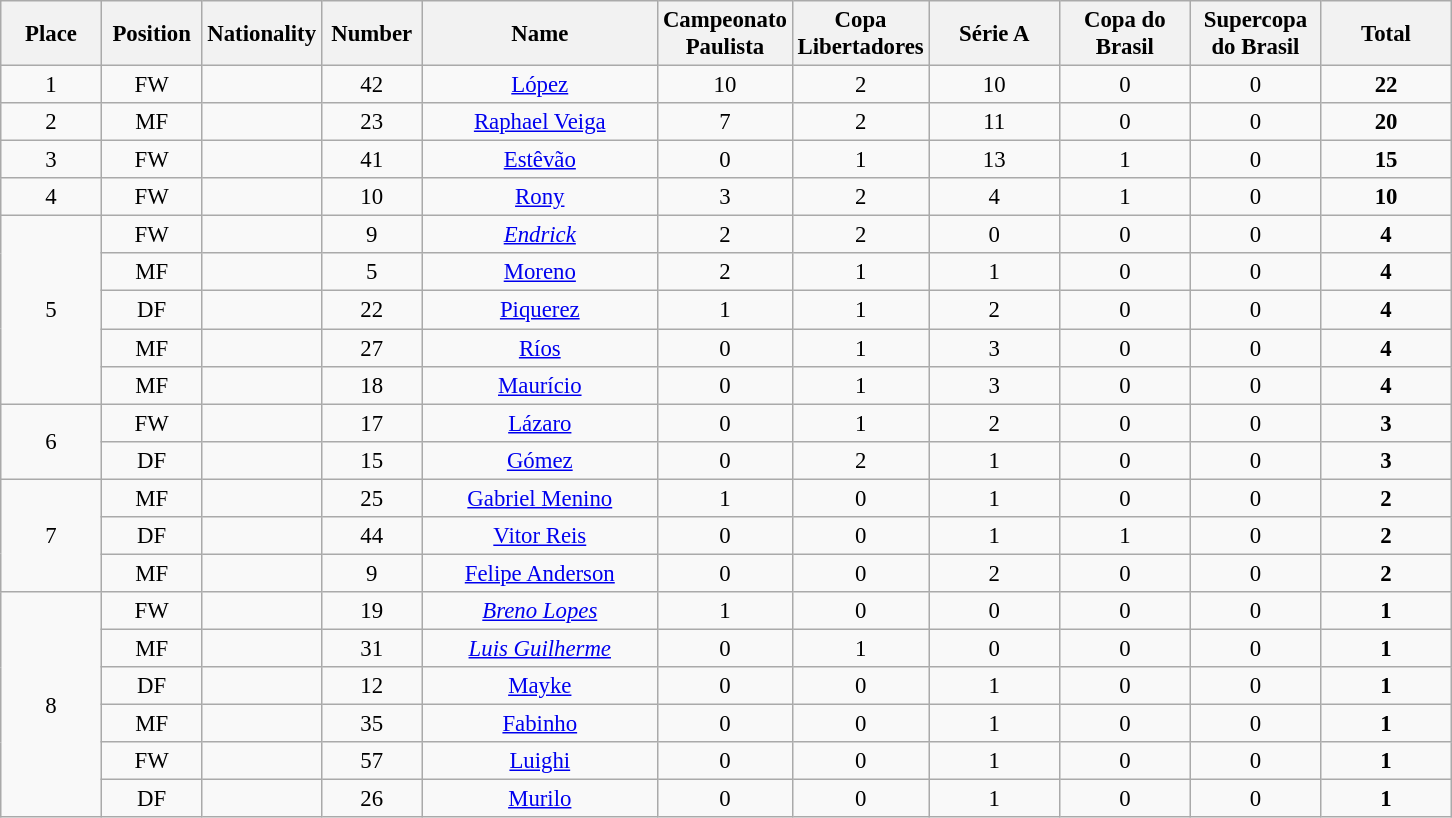<table class="wikitable" style="font-size: 95%; text-align: center;">
<tr>
<th width=60>Place</th>
<th width=60>Position</th>
<th width=60>Nationality</th>
<th width=60>Number</th>
<th width=150>Name</th>
<th width=80>Campeonato Paulista</th>
<th width=80>Copa Libertadores</th>
<th width=80>Série A</th>
<th width=80>Copa do Brasil</th>
<th width=80>Supercopa do Brasil</th>
<th width=80>Total</th>
</tr>
<tr>
<td>1</td>
<td>FW</td>
<td></td>
<td>42</td>
<td><a href='#'>López</a></td>
<td>10</td>
<td>2</td>
<td>10</td>
<td>0</td>
<td>0</td>
<td><strong>22</strong></td>
</tr>
<tr>
<td>2</td>
<td>MF</td>
<td></td>
<td>23</td>
<td><a href='#'>Raphael Veiga</a></td>
<td>7</td>
<td>2</td>
<td>11</td>
<td>0</td>
<td>0</td>
<td><strong>20</strong></td>
</tr>
<tr>
<td>3</td>
<td>FW</td>
<td></td>
<td>41</td>
<td><a href='#'>Estêvão</a></td>
<td>0</td>
<td>1</td>
<td>13</td>
<td>1</td>
<td>0</td>
<td><strong>15</strong></td>
</tr>
<tr>
<td>4</td>
<td>FW</td>
<td></td>
<td>10</td>
<td><a href='#'>Rony</a></td>
<td>3</td>
<td>2</td>
<td>4</td>
<td>1</td>
<td>0</td>
<td><strong>10</strong></td>
</tr>
<tr>
<td rowspan="5">5</td>
<td>FW</td>
<td></td>
<td>9</td>
<td><em><a href='#'>Endrick</a></em></td>
<td>2</td>
<td>2</td>
<td>0</td>
<td>0</td>
<td>0</td>
<td><strong>4</strong></td>
</tr>
<tr>
<td>MF</td>
<td></td>
<td>5</td>
<td><a href='#'>Moreno</a></td>
<td>2</td>
<td>1</td>
<td>1</td>
<td>0</td>
<td>0</td>
<td><strong>4</strong></td>
</tr>
<tr>
<td>DF</td>
<td></td>
<td>22</td>
<td><a href='#'>Piquerez</a></td>
<td>1</td>
<td>1</td>
<td>2</td>
<td>0</td>
<td>0</td>
<td><strong>4</strong></td>
</tr>
<tr>
<td>MF</td>
<td></td>
<td>27</td>
<td><a href='#'>Ríos</a></td>
<td>0</td>
<td>1</td>
<td>3</td>
<td>0</td>
<td>0</td>
<td><strong>4</strong></td>
</tr>
<tr>
<td>MF</td>
<td></td>
<td>18</td>
<td><a href='#'>Maurício</a></td>
<td>0</td>
<td>1</td>
<td>3</td>
<td>0</td>
<td>0</td>
<td><strong>4</strong></td>
</tr>
<tr>
<td rowspan="2">6</td>
<td>FW</td>
<td></td>
<td>17</td>
<td><a href='#'>Lázaro</a></td>
<td>0</td>
<td>1</td>
<td>2</td>
<td>0</td>
<td>0</td>
<td><strong>3</strong></td>
</tr>
<tr>
<td>DF</td>
<td></td>
<td>15</td>
<td><a href='#'>Gómez</a></td>
<td>0</td>
<td>2</td>
<td>1</td>
<td>0</td>
<td>0</td>
<td><strong>3</strong></td>
</tr>
<tr>
<td rowspan="3">7</td>
<td>MF</td>
<td></td>
<td>25</td>
<td><a href='#'>Gabriel Menino</a></td>
<td>1</td>
<td>0</td>
<td>1</td>
<td>0</td>
<td>0</td>
<td><strong>2</strong></td>
</tr>
<tr>
<td>DF</td>
<td></td>
<td>44</td>
<td><a href='#'>Vitor Reis</a></td>
<td>0</td>
<td>0</td>
<td>1</td>
<td>1</td>
<td>0</td>
<td><strong>2</strong></td>
</tr>
<tr>
<td>MF</td>
<td></td>
<td>9</td>
<td><a href='#'>Felipe Anderson</a></td>
<td>0</td>
<td>0</td>
<td>2</td>
<td>0</td>
<td>0</td>
<td><strong>2</strong></td>
</tr>
<tr>
<td rowspan="6">8</td>
<td>FW</td>
<td></td>
<td>19</td>
<td><em><a href='#'>Breno Lopes</a></em></td>
<td>1</td>
<td>0</td>
<td>0</td>
<td>0</td>
<td>0</td>
<td><strong>1</strong></td>
</tr>
<tr>
<td>MF</td>
<td></td>
<td>31</td>
<td><em><a href='#'>Luis Guilherme</a></em></td>
<td>0</td>
<td>1</td>
<td>0</td>
<td>0</td>
<td>0</td>
<td><strong>1</strong></td>
</tr>
<tr>
<td>DF</td>
<td></td>
<td>12</td>
<td><a href='#'>Mayke</a></td>
<td>0</td>
<td>0</td>
<td>1</td>
<td>0</td>
<td>0</td>
<td><strong>1</strong></td>
</tr>
<tr>
<td>MF</td>
<td></td>
<td>35</td>
<td><a href='#'>Fabinho</a></td>
<td>0</td>
<td>0</td>
<td>1</td>
<td>0</td>
<td>0</td>
<td><strong>1</strong></td>
</tr>
<tr>
<td>FW</td>
<td></td>
<td>57</td>
<td><a href='#'>Luighi</a></td>
<td>0</td>
<td>0</td>
<td>1</td>
<td>0</td>
<td>0</td>
<td><strong>1</strong></td>
</tr>
<tr>
<td>DF</td>
<td></td>
<td>26</td>
<td><a href='#'>Murilo</a></td>
<td>0</td>
<td>0</td>
<td>1</td>
<td>0</td>
<td>0</td>
<td><strong>1</strong></td>
</tr>
</table>
